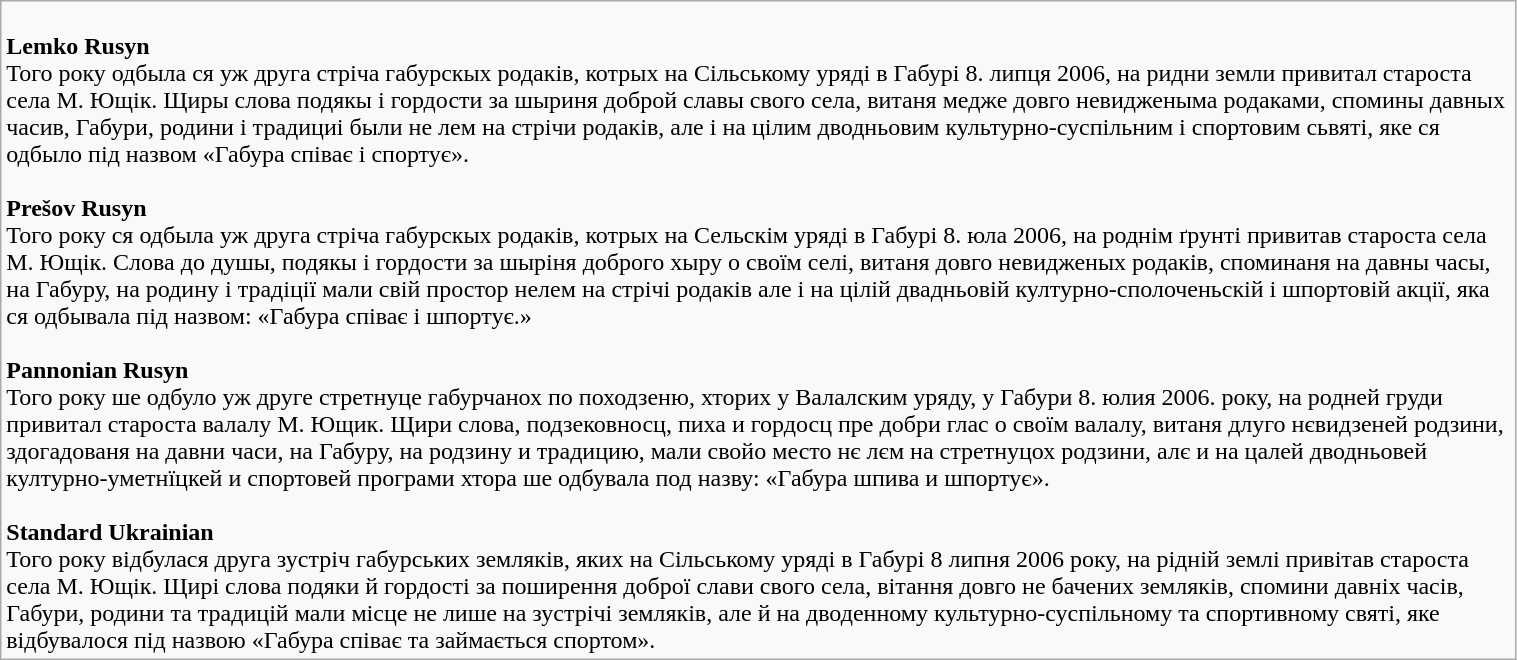<table class="wikitable" width="80%">
<tr>
<td><br> <strong>Lemko Rusyn</strong><br>
Того року одбыла ся уж друга стріча габурскых родаків, котрых на Сільському уряді в Габурі 8. липця 2006, на ридни земли привитал староста села М. Ющік. Щиры слова подякы і гордости за шыриня доброй славы свого села, витаня медже довго невидженыма родаками, спомины давных часив, Габури, родини і традициі были не лем на стрічи родаків, але і на цілим дводньовим культурно-суспільним і спортовим сьвяті, яке ся одбыло під назвом «Габура співає і спортує».<br>
<br>
 <strong>Prešov Rusyn</strong><br>
Того року ся одбыла уж друга стріча габурскых родаків, котрых на Сельскім уряді в Габурі 8. юла 2006, на роднім ґрунті привитав староста села М. Ющік. Слова до душы, подякы і гордости за шыріня доброго хыру о своїм селі, витаня довго невидженых родаків, споминаня на давны часы, на Габуру, на родину і традіції мали свій простор нелем на стрічі родаків але і на цілій двадньовій културно-сполоченьскій і шпортовій акції, яка ся одбывала під назвом: «Габура співає і шпортує.» <br>
<br>
 <strong>Pannonian Rusyn</strong><br>
Того року ше одбуло уж друге стретнуце габурчанох по походзеню, хторих у Валалским уряду, у Габури 8. юлия 2006. року, на родней груди привитал староста валалу М. Ющик. Щири слова, подзековносц, пиха и гордосц пре добри глас о своїм валалу, витаня длуго нєвидзеней родзини, здогадованя на давни часи, на Габуру, на родзину и традицию, мали свойо место нє лєм на стретнуцох родзини, алє и на цалей дводньовей културно-уметнїцкей и спортовей програми хтора ше одбувала под назву: «Габура шпива и шпортує».<br>
<br>
 <strong>Standard Ukrainian</strong><br>
Того року відбулася друга зустріч габурських земляків, яких на Сільському уряді в Габурі 8 липня 2006 року, на рідній землі привітав староста села М. Ющік. Щирі слова подяки й гордості за поширення доброї слави свого села, вітання довго не бачених земляків, спомини давніх часів, Габури, родини та традицій мали місце не лише на зустрічі земляків, але й на дводенному культурно-суспільному та спортивному святі, яке відбувалося під назвою «Габура співає та займається спортом».</td>
</tr>
</table>
